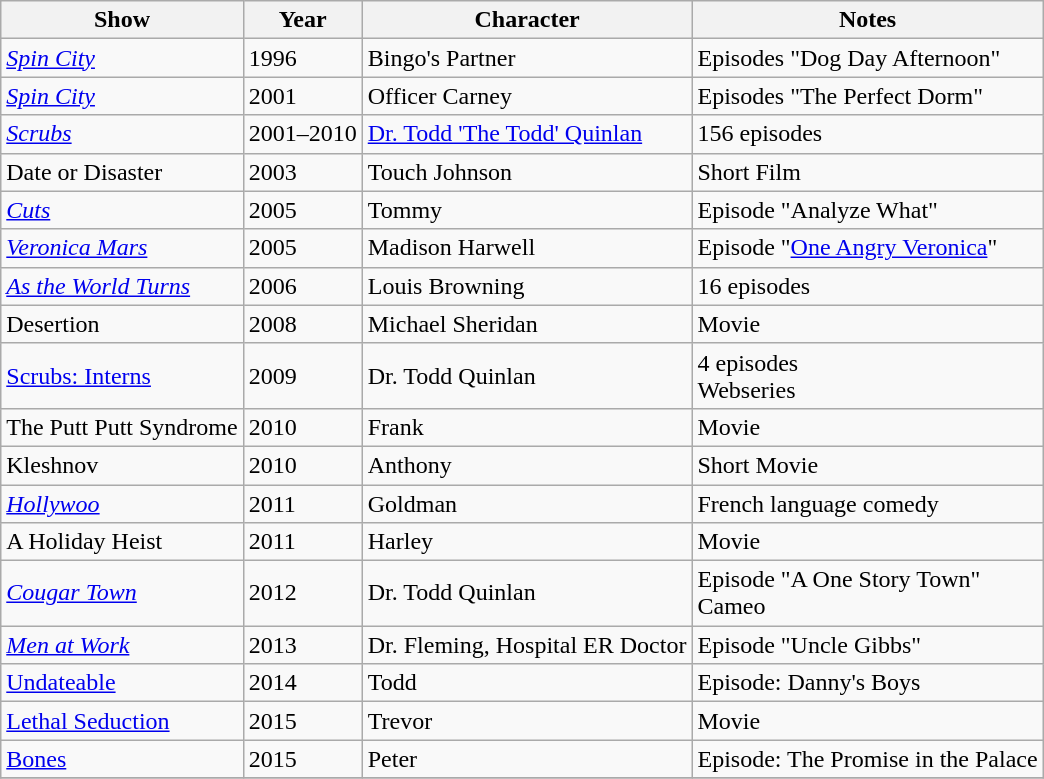<table class="wikitable">
<tr>
<th>Show</th>
<th>Year</th>
<th>Character</th>
<th>Notes</th>
</tr>
<tr>
<td><em><a href='#'>Spin City</a></em></td>
<td>1996</td>
<td>Bingo's Partner</td>
<td>Episodes "Dog Day Afternoon"</td>
</tr>
<tr>
<td><em><a href='#'>Spin City</a></em></td>
<td>2001</td>
<td>Officer Carney</td>
<td>Episodes "The Perfect Dorm"</td>
</tr>
<tr>
<td><em><a href='#'>Scrubs</a></em></td>
<td>2001–2010</td>
<td><a href='#'>Dr. Todd 'The Todd' Quinlan</a></td>
<td>156 episodes</td>
</tr>
<tr>
<td>Date or Disaster</td>
<td>2003</td>
<td>Touch Johnson</td>
<td>Short Film</td>
</tr>
<tr>
<td><em><a href='#'>Cuts</a></em></td>
<td>2005</td>
<td>Tommy</td>
<td>Episode "Analyze What"</td>
</tr>
<tr>
<td><em><a href='#'>Veronica Mars</a></em></td>
<td>2005</td>
<td>Madison Harwell</td>
<td>Episode "<a href='#'>One Angry Veronica</a>"</td>
</tr>
<tr>
<td><em><a href='#'>As the World Turns</a></em></td>
<td>2006</td>
<td>Louis Browning</td>
<td>16 episodes</td>
</tr>
<tr>
<td>Desertion</td>
<td>2008</td>
<td>Michael Sheridan</td>
<td>Movie</td>
</tr>
<tr>
<td><a href='#'>Scrubs: Interns</a></td>
<td>2009</td>
<td>Dr. Todd Quinlan</td>
<td>4 episodes <br> Webseries</td>
</tr>
<tr>
<td>The Putt Putt Syndrome</td>
<td>2010</td>
<td>Frank</td>
<td>Movie</td>
</tr>
<tr>
<td>Kleshnov</td>
<td>2010</td>
<td>Anthony</td>
<td>Short Movie</td>
</tr>
<tr>
<td><em><a href='#'>Hollywoo</a></em></td>
<td>2011</td>
<td>Goldman</td>
<td>French language comedy</td>
</tr>
<tr>
<td>A Holiday Heist</td>
<td>2011</td>
<td>Harley</td>
<td>Movie</td>
</tr>
<tr>
<td><em><a href='#'>Cougar Town</a></em></td>
<td>2012</td>
<td>Dr. Todd Quinlan</td>
<td>Episode "A One Story Town" <br> Cameo</td>
</tr>
<tr>
<td><em><a href='#'>Men at Work</a></em></td>
<td>2013</td>
<td>Dr. Fleming, Hospital ER Doctor</td>
<td>Episode "Uncle Gibbs"</td>
</tr>
<tr>
<td><a href='#'>Undateable</a></td>
<td>2014</td>
<td>Todd</td>
<td>Episode: Danny's Boys</td>
</tr>
<tr>
<td><a href='#'>Lethal Seduction</a></td>
<td>2015</td>
<td>Trevor</td>
<td>Movie</td>
</tr>
<tr>
<td><a href='#'>Bones</a></td>
<td>2015</td>
<td>Peter</td>
<td>Episode: The Promise in the Palace</td>
</tr>
<tr>
</tr>
</table>
